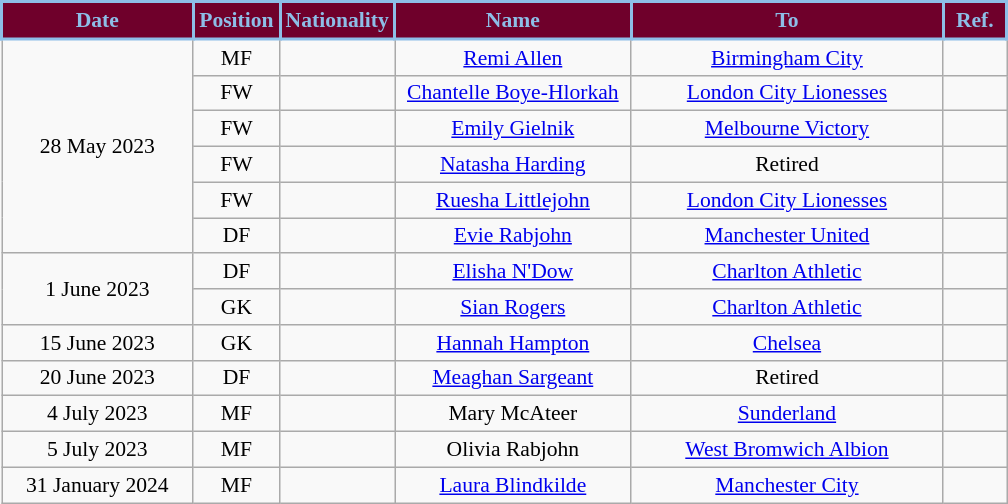<table class="wikitable" style="text-align:center; font-size:90%; ">
<tr>
<th style="background:#6F002B; color:#8DBEE7;border:2px solid #8DBEE7; width:120px;">Date</th>
<th style="background:#6F002B; color:#8DBEE7;border:2px solid #8DBEE7; width:50px;">Position</th>
<th style="background:#6F002B; color:#8DBEE7;border:2px solid #8DBEE7; width:50px;">Nationality</th>
<th style="background:#6F002B; color:#8DBEE7;border:2px solid #8DBEE7; width:150px;">Name</th>
<th style="background:#6F002B; color:#8DBEE7;border:2px solid #8DBEE7; width:200px;">To</th>
<th style="background:#6F002B; color:#8DBEE7;border:2px solid #8DBEE7; width:35px;">Ref.</th>
</tr>
<tr>
<td rowspan=6>28 May 2023</td>
<td>MF</td>
<td></td>
<td><a href='#'>Remi Allen</a></td>
<td> <a href='#'>Birmingham City</a></td>
<td></td>
</tr>
<tr>
<td>FW</td>
<td></td>
<td><a href='#'>Chantelle Boye-Hlorkah</a></td>
<td> <a href='#'>London City Lionesses</a></td>
<td></td>
</tr>
<tr>
<td>FW</td>
<td></td>
<td><a href='#'>Emily Gielnik</a></td>
<td> <a href='#'>Melbourne Victory</a></td>
<td></td>
</tr>
<tr>
<td>FW</td>
<td></td>
<td><a href='#'>Natasha Harding</a></td>
<td>Retired</td>
<td></td>
</tr>
<tr>
<td>FW</td>
<td></td>
<td><a href='#'>Ruesha Littlejohn</a></td>
<td> <a href='#'>London City Lionesses</a></td>
<td></td>
</tr>
<tr>
<td>DF</td>
<td></td>
<td><a href='#'>Evie Rabjohn</a></td>
<td> <a href='#'>Manchester United</a></td>
<td></td>
</tr>
<tr>
<td rowspan=2>1 June 2023</td>
<td>DF</td>
<td></td>
<td><a href='#'>Elisha N'Dow</a></td>
<td> <a href='#'>Charlton Athletic</a></td>
<td></td>
</tr>
<tr>
<td>GK</td>
<td></td>
<td><a href='#'>Sian Rogers</a></td>
<td> <a href='#'>Charlton Athletic</a></td>
<td></td>
</tr>
<tr>
<td>15 June 2023</td>
<td>GK</td>
<td></td>
<td><a href='#'>Hannah Hampton</a></td>
<td> <a href='#'>Chelsea</a></td>
<td></td>
</tr>
<tr>
<td>20 June 2023</td>
<td>DF</td>
<td></td>
<td><a href='#'>Meaghan Sargeant</a></td>
<td>Retired</td>
<td></td>
</tr>
<tr>
<td>4 July 2023</td>
<td>MF</td>
<td></td>
<td>Mary McAteer</td>
<td> <a href='#'>Sunderland</a></td>
<td></td>
</tr>
<tr>
<td>5 July 2023</td>
<td>MF</td>
<td></td>
<td>Olivia Rabjohn</td>
<td> <a href='#'>West Bromwich Albion</a></td>
<td></td>
</tr>
<tr>
<td>31 January 2024</td>
<td>MF</td>
<td></td>
<td><a href='#'>Laura Blindkilde</a></td>
<td> <a href='#'>Manchester City</a></td>
<td></td>
</tr>
</table>
